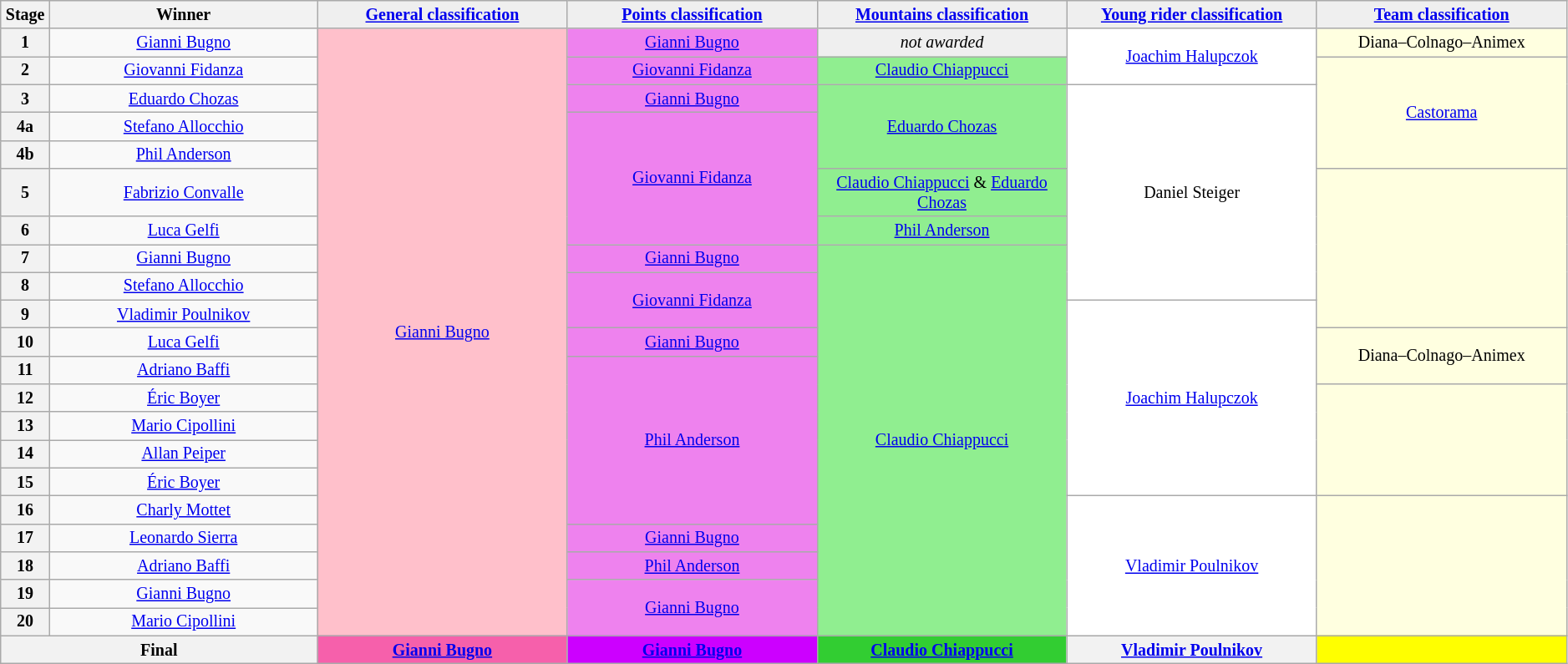<table class="wikitable" style="text-align: center; font-size:smaller;">
<tr style="background:#efefef;">
<th style="width:1%;">Stage</th>
<th style="width:15%;">Winner</th>
<th style="background:#efefef; width:14%;"><a href='#'>General classification</a><br></th>
<th style="background:#efefef; width:14%;"><a href='#'>Points classification</a><br></th>
<th style="background:#efefef; width:14%;"><a href='#'>Mountains classification</a><br></th>
<th style="background:#efefef; width:14%;"><a href='#'>Young rider classification</a><br></th>
<th style="background:#efefef; width:14%;"><a href='#'>Team classification</a></th>
</tr>
<tr>
<th>1</th>
<td><a href='#'>Gianni Bugno</a></td>
<td style="background:pink;" rowspan="21"><a href='#'>Gianni Bugno</a></td>
<td style="background:violet;" rowspan="1"><a href='#'>Gianni Bugno</a></td>
<td style="background:#EFEFEF;" rowspan="1"><em>not awarded</em></td>
<td style="background:white;" rowspan="2"><a href='#'>Joachim Halupczok</a></td>
<td style="background:lightyellow;" rowspan="1">Diana–Colnago–Animex</td>
</tr>
<tr>
<th>2</th>
<td><a href='#'>Giovanni Fidanza</a></td>
<td style="background:violet;" rowspan="1"><a href='#'>Giovanni Fidanza</a></td>
<td style="background:lightgreen;" rowspan="1"><a href='#'>Claudio Chiappucci</a></td>
<td style="background:lightyellow;" rowspan="4"><a href='#'>Castorama</a></td>
</tr>
<tr>
<th>3</th>
<td><a href='#'>Eduardo Chozas</a></td>
<td style="background:violet;" rowspan="1"><a href='#'>Gianni Bugno</a></td>
<td style="background:lightgreen;" rowspan="3"><a href='#'>Eduardo Chozas</a></td>
<td style="background:white;" rowspan="7">Daniel Steiger</td>
</tr>
<tr>
<th>4a</th>
<td><a href='#'>Stefano Allocchio</a></td>
<td style="background:violet;" rowspan="4"><a href='#'>Giovanni Fidanza</a></td>
</tr>
<tr>
<th>4b</th>
<td><a href='#'>Phil Anderson</a></td>
</tr>
<tr>
<th>5</th>
<td><a href='#'>Fabrizio Convalle</a></td>
<td style="background:lightgreen;" rowspan="1"><a href='#'>Claudio Chiappucci</a> & <a href='#'>Eduardo Chozas</a></td>
<td style="background:lightyellow;" rowspan="5"></td>
</tr>
<tr>
<th>6</th>
<td><a href='#'>Luca Gelfi</a></td>
<td style="background:lightgreen;" rowspan="1"><a href='#'>Phil Anderson</a></td>
</tr>
<tr>
<th>7</th>
<td><a href='#'>Gianni Bugno</a></td>
<td style="background:violet;" rowspan="1"><a href='#'>Gianni Bugno</a></td>
<td style="background:lightgreen;" rowspan="14"><a href='#'>Claudio Chiappucci</a></td>
</tr>
<tr>
<th>8</th>
<td><a href='#'>Stefano Allocchio</a></td>
<td style="background:violet;" rowspan="2"><a href='#'>Giovanni Fidanza</a></td>
</tr>
<tr>
<th>9</th>
<td><a href='#'>Vladimir Poulnikov</a></td>
<td style="background:white;" rowspan="7"><a href='#'>Joachim Halupczok</a></td>
</tr>
<tr>
<th>10</th>
<td><a href='#'>Luca Gelfi</a></td>
<td style="background:violet;" rowspan="1"><a href='#'>Gianni Bugno</a></td>
<td style="background:lightyellow;" rowspan="2">Diana–Colnago–Animex</td>
</tr>
<tr>
<th>11</th>
<td><a href='#'>Adriano Baffi</a></td>
<td style="background:violet;" rowspan="6"><a href='#'>Phil Anderson</a></td>
</tr>
<tr>
<th>12</th>
<td><a href='#'>Éric Boyer</a></td>
<td style="background:lightyellow;" rowspan="4"></td>
</tr>
<tr>
<th>13</th>
<td><a href='#'>Mario Cipollini</a></td>
</tr>
<tr>
<th>14</th>
<td><a href='#'>Allan Peiper</a></td>
</tr>
<tr>
<th>15</th>
<td><a href='#'>Éric Boyer</a></td>
</tr>
<tr>
<th>16</th>
<td><a href='#'>Charly Mottet</a></td>
<td style="background:white;" rowspan="5"><a href='#'>Vladimir Poulnikov</a></td>
<td style="background:lightyellow;" rowspan="5"></td>
</tr>
<tr>
<th>17</th>
<td><a href='#'>Leonardo Sierra</a></td>
<td style="background:violet;" rowspan="1"><a href='#'>Gianni Bugno</a></td>
</tr>
<tr>
<th>18</th>
<td><a href='#'>Adriano Baffi</a></td>
<td style="background:violet;" rowspan="1"><a href='#'>Phil Anderson</a></td>
</tr>
<tr>
<th>19</th>
<td><a href='#'>Gianni Bugno</a></td>
<td style="background:violet;" rowspan="2"><a href='#'>Gianni Bugno</a></td>
</tr>
<tr>
<th>20</th>
<td><a href='#'>Mario Cipollini</a></td>
</tr>
<tr>
<th colspan=2><strong>Final</strong></th>
<th style="background:#F660AB;"><strong><a href='#'>Gianni Bugno</a></strong></th>
<th style="background:#c0f;"><strong><a href='#'>Gianni Bugno</a></strong></th>
<th style="background:#32CD32;"><strong><a href='#'>Claudio Chiappucci</a></strong></th>
<th style="background:offwhite;"><strong><a href='#'>Vladimir Poulnikov</a></strong></th>
<th style="background:yellow;"><strong></strong></th>
</tr>
</table>
